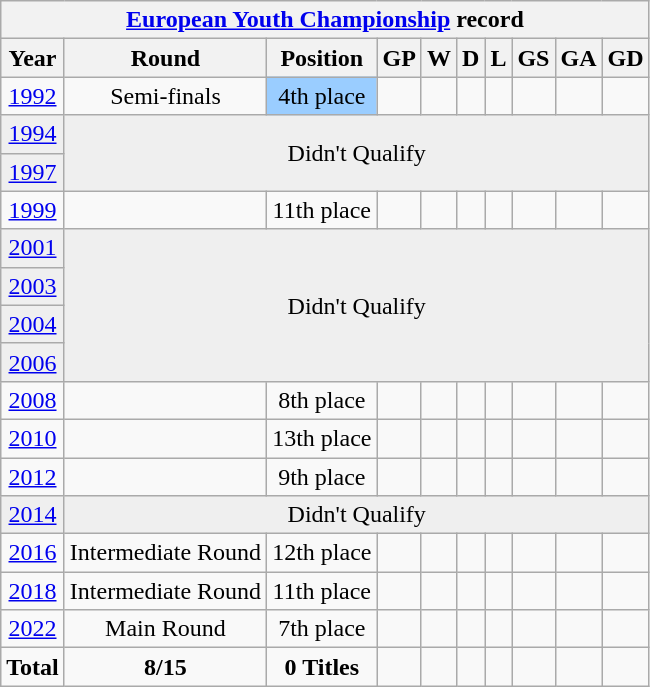<table class="wikitable" style="text-align: center;">
<tr>
<th colspan=10><a href='#'>European Youth Championship</a> record</th>
</tr>
<tr>
<th>Year</th>
<th>Round</th>
<th>Position</th>
<th>GP</th>
<th>W</th>
<th>D</th>
<th>L</th>
<th>GS</th>
<th>GA</th>
<th>GD</th>
</tr>
<tr bgcolor=>
<td> <a href='#'>1992</a></td>
<td>Semi-finals</td>
<td bgcolor=9acdff>4th place</td>
<td></td>
<td></td>
<td></td>
<td></td>
<td></td>
<td></td>
<td></td>
</tr>
<tr bgcolor=efefef>
<td> <a href='#'>1994</a></td>
<td colspan=10 rowspan=2>Didn't Qualify</td>
</tr>
<tr bgcolor=efefef>
<td> <a href='#'>1997</a></td>
</tr>
<tr bgcolor=>
<td> <a href='#'>1999</a></td>
<td></td>
<td>11th place</td>
<td></td>
<td></td>
<td></td>
<td></td>
<td></td>
<td></td>
<td></td>
</tr>
<tr bgcolor=efefef>
<td> <a href='#'>2001</a></td>
<td colspan=10 rowspan=4>Didn't Qualify</td>
</tr>
<tr bgcolor=efefef>
<td> <a href='#'>2003</a></td>
</tr>
<tr bgcolor=efefef>
<td> <a href='#'>2004</a></td>
</tr>
<tr bgcolor=efefef>
<td> <a href='#'>2006</a></td>
</tr>
<tr bgcolor=>
<td> <a href='#'>2008</a></td>
<td></td>
<td>8th place</td>
<td></td>
<td></td>
<td></td>
<td></td>
<td></td>
<td></td>
<td></td>
</tr>
<tr bgcolor=>
<td> <a href='#'>2010</a></td>
<td></td>
<td>13th place</td>
<td></td>
<td></td>
<td></td>
<td></td>
<td></td>
<td></td>
<td></td>
</tr>
<tr bgcolor=>
<td> <a href='#'>2012</a></td>
<td></td>
<td>9th place</td>
<td></td>
<td></td>
<td></td>
<td></td>
<td></td>
<td></td>
<td></td>
</tr>
<tr bgcolor=efefef>
<td> <a href='#'>2014</a></td>
<td colspan=10 rowspan=1>Didn't Qualify</td>
</tr>
<tr bgcolor=>
<td> <a href='#'>2016</a></td>
<td>Intermediate Round</td>
<td>12th place</td>
<td></td>
<td></td>
<td></td>
<td></td>
<td></td>
<td></td>
<td></td>
</tr>
<tr bgcolor=>
<td> <a href='#'>2018</a></td>
<td>Intermediate Round</td>
<td>11th place</td>
<td></td>
<td></td>
<td></td>
<td></td>
<td></td>
<td></td>
<td></td>
</tr>
<tr>
<td> <a href='#'>2022</a></td>
<td>Main Round</td>
<td>7th place</td>
<td></td>
<td></td>
<td></td>
<td></td>
<td></td>
<td></td>
<td></td>
</tr>
<tr>
<td><strong>Total</strong></td>
<td><strong>8/15</strong></td>
<td><strong>0 Titles</strong></td>
<td><strong> </strong></td>
<td><strong> </strong></td>
<td><strong> </strong></td>
<td><strong> </strong></td>
<td><strong> </strong></td>
<td><strong> </strong></td>
<td><strong> </strong></td>
</tr>
</table>
